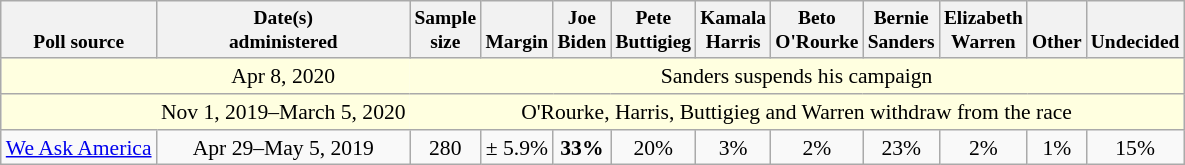<table class="wikitable" style="font-size:90%;text-align:center;">
<tr valign=bottom style="font-size:90%;">
<th>Poll source</th>
<th>Date(s)<br>administered</th>
<th>Sample<br>size</th>
<th>Margin<br></th>
<th>Joe<br>Biden</th>
<th>Pete<br>Buttigieg</th>
<th>Kamala<br>Harris</th>
<th>Beto<br>O'Rourke</th>
<th>Bernie<br>Sanders</th>
<th>Elizabeth<br>Warren</th>
<th>Other</th>
<th>Undecided</th>
</tr>
<tr style="background:lightyellow;">
<td style="border-right-style:hidden;"></td>
<td style="border-right-style:hidden;">Apr 8, 2020</td>
<td colspan="10">Sanders suspends his campaign</td>
</tr>
<tr style="background:lightyellow;">
<td style="border-right-style:hidden;"></td>
<td style="border-right-style:hidden;">Nov 1, 2019–March 5, 2020</td>
<td colspan="10">O'Rourke, Harris, Buttigieg and Warren withdraw from the race</td>
</tr>
<tr>
<td style="text-align:left;"><a href='#'>We Ask America</a></td>
<td>Apr 29–May 5, 2019</td>
<td>280</td>
<td>± 5.9%</td>
<td><strong>33%</strong></td>
<td>20%</td>
<td>3%</td>
<td>2%</td>
<td>23%</td>
<td>2%</td>
<td>1%</td>
<td>15%</td>
</tr>
</table>
